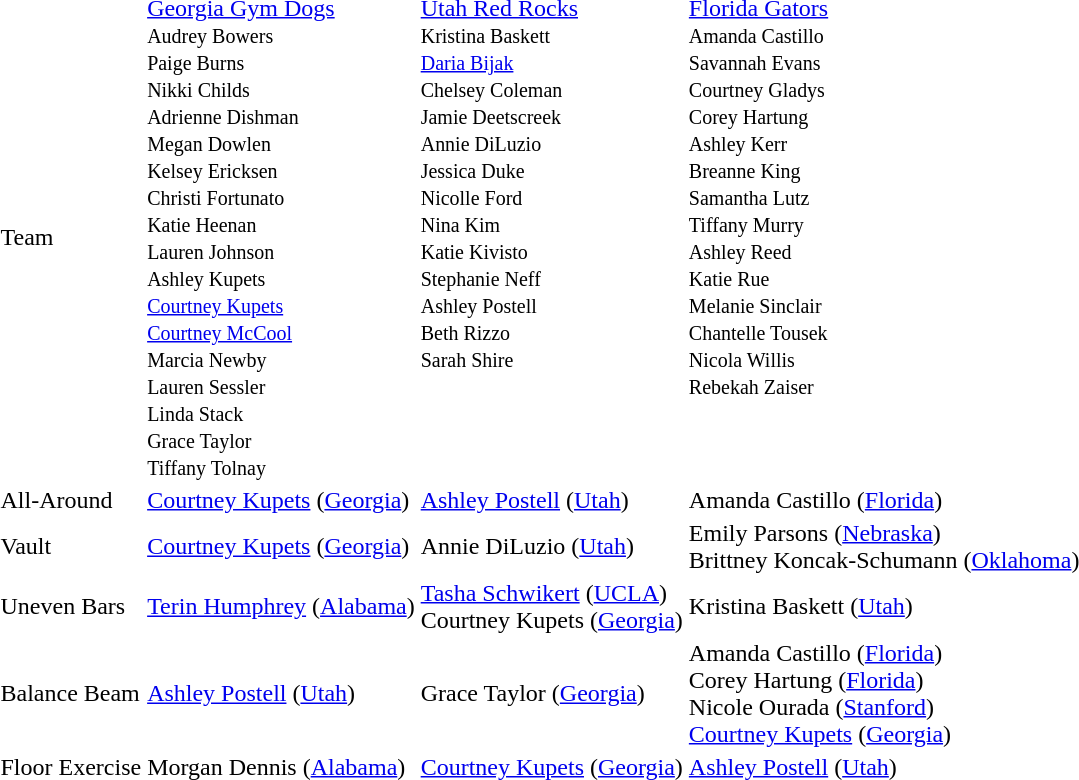<table>
<tr>
<td>Team<br></td>
<td><a href='#'>Georgia Gym Dogs</a><br><small>Audrey Bowers<br>Paige Burns<br>Nikki Childs<br>Adrienne Dishman<br>Megan Dowlen<br>Kelsey Ericksen<br>Christi Fortunato<br>Katie Heenan<br>Lauren Johnson<br>Ashley Kupets<br><a href='#'>Courtney Kupets</a><br><a href='#'>Courtney McCool</a><br>Marcia Newby<br>Lauren Sessler<br>Linda Stack<br>Grace Taylor<br>Tiffany Tolnay</small></td>
<td><a href='#'>Utah Red Rocks</a><br><small>Kristina Baskett<br><a href='#'>Daria Bijak</a><br>Chelsey Coleman<br>Jamie Deetscreek<br>Annie DiLuzio<br>Jessica Duke<br>Nicolle Ford<br>Nina Kim<br>Katie Kivisto<br>Stephanie Neff<br>Ashley Postell<br>Beth Rizzo<br>Sarah Shire<br><br><br><br><br></small></td>
<td><a href='#'>Florida Gators</a><br><small>Amanda Castillo<br>Savannah Evans<br>Courtney Gladys<br>Corey Hartung<br>Ashley Kerr<br>Breanne King<br>Samantha Lutz<br>Tiffany Murry<br>Ashley Reed<br>Katie Rue<br>Melanie Sinclair<br>Chantelle Tousek<br>Nicola Willis<br>Rebekah Zaiser<br><br><br><br></small></td>
</tr>
<tr>
<td>All-Around<br></td>
<td><a href='#'>Courtney Kupets</a> (<a href='#'>Georgia</a>)</td>
<td><a href='#'>Ashley Postell</a> (<a href='#'>Utah</a>)</td>
<td>Amanda Castillo (<a href='#'>Florida</a>)</td>
</tr>
<tr>
<td>Vault<br></td>
<td><a href='#'>Courtney Kupets</a> (<a href='#'>Georgia</a>)</td>
<td>Annie DiLuzio (<a href='#'>Utah</a>)</td>
<td>Emily Parsons (<a href='#'>Nebraska</a>)<br>Brittney Koncak-Schumann (<a href='#'>Oklahoma</a>)</td>
</tr>
<tr>
<td>Uneven Bars<br></td>
<td><a href='#'>Terin Humphrey</a> (<a href='#'>Alabama</a>)</td>
<td><a href='#'>Tasha Schwikert</a> (<a href='#'>UCLA</a>)<br>Courtney Kupets (<a href='#'>Georgia</a>)</td>
<td>Kristina Baskett (<a href='#'>Utah</a>)</td>
</tr>
<tr>
<td>Balance Beam<br></td>
<td><a href='#'>Ashley Postell</a> (<a href='#'>Utah</a>)</td>
<td>Grace Taylor (<a href='#'>Georgia</a>)</td>
<td>Amanda Castillo (<a href='#'>Florida</a>)<br>Corey Hartung (<a href='#'>Florida</a>)<br>Nicole Ourada (<a href='#'>Stanford</a>)<br><a href='#'>Courtney Kupets</a> (<a href='#'>Georgia</a>)</td>
</tr>
<tr>
<td>Floor Exercise<br></td>
<td>Morgan Dennis (<a href='#'>Alabama</a>)</td>
<td><a href='#'>Courtney Kupets</a> (<a href='#'>Georgia</a>)</td>
<td><a href='#'>Ashley Postell</a> (<a href='#'>Utah</a>)</td>
</tr>
</table>
